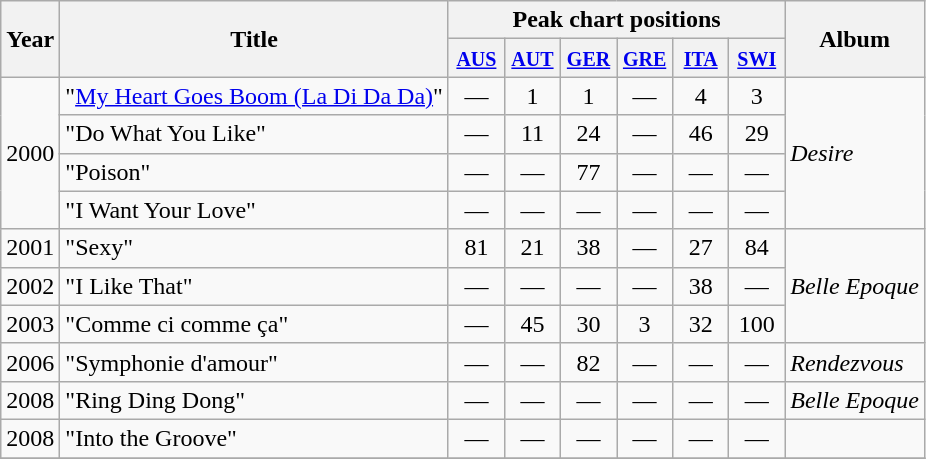<table class="wikitable">
<tr>
<th rowspan="2">Year</th>
<th rowspan="2">Title</th>
<th colspan="6">Peak chart positions</th>
<th rowspan="2">Album</th>
</tr>
<tr>
<th width="30"><small><a href='#'>AUS</a></small><br></th>
<th width="30"><small><a href='#'>AUT</a></small><br></th>
<th width="30"><small><a href='#'>GER</a></small><br></th>
<th width="30"><small><a href='#'>GRE</a></small><br></th>
<th width="30"><small><a href='#'>ITA</a></small><br></th>
<th width="30"><small><a href='#'>SWI</a></small><br></th>
</tr>
<tr>
<td rowspan="4">2000</td>
<td>"<a href='#'>My Heart Goes Boom (La Di Da Da)</a>"</td>
<td align="center">—</td>
<td align="center">1</td>
<td align="center">1</td>
<td align="center">—</td>
<td align="center">4</td>
<td align="center">3</td>
<td rowspan="4"><em>Desire</em></td>
</tr>
<tr>
<td>"Do What You Like"</td>
<td align="center">—</td>
<td align="center">11</td>
<td align="center">24</td>
<td align="center">—</td>
<td align="center">46</td>
<td align="center">29</td>
</tr>
<tr>
<td>"Poison"</td>
<td align="center">—</td>
<td align="center">—</td>
<td align="center">77</td>
<td align="center">—</td>
<td align="center">—</td>
<td align="center">—</td>
</tr>
<tr>
<td>"I Want Your Love"</td>
<td align="center">—</td>
<td align="center">—</td>
<td align="center">—</td>
<td align="center">—</td>
<td align="center">—</td>
<td align="center">—</td>
</tr>
<tr>
<td>2001</td>
<td>"Sexy"</td>
<td align="center">81</td>
<td align="center">21</td>
<td align="center">38</td>
<td align="center">—</td>
<td align="center">27</td>
<td align="center">84</td>
<td rowspan="3"><em>Belle Epoque</em></td>
</tr>
<tr>
<td>2002</td>
<td>"I Like That"</td>
<td align="center">—</td>
<td align="center">—</td>
<td align="center">—</td>
<td align="center">—</td>
<td align="center">38</td>
<td align="center">—</td>
</tr>
<tr>
<td>2003</td>
<td>"Comme ci comme ça"</td>
<td align="center">—</td>
<td align="center">45</td>
<td align="center">30</td>
<td align="center">3</td>
<td align="center">32</td>
<td align="center">100</td>
</tr>
<tr>
<td>2006</td>
<td>"Symphonie d'amour"</td>
<td align="center">—</td>
<td align="center">—</td>
<td align="center">82</td>
<td align="center">—</td>
<td align="center">—</td>
<td align="center">—</td>
<td><em>Rendezvous</em></td>
</tr>
<tr>
<td>2008</td>
<td>"Ring Ding Dong"</td>
<td align="center">—</td>
<td align="center">—</td>
<td align="center">—</td>
<td align="center">—</td>
<td align="center">—</td>
<td align="center">—</td>
<td><em>Belle Epoque</em></td>
</tr>
<tr>
<td>2008</td>
<td>"Into the Groove"</td>
<td align="center">—</td>
<td align="center">—</td>
<td align="center">—</td>
<td align="center">—</td>
<td align="center">—</td>
<td align="center">—</td>
<td><em></em></td>
</tr>
<tr>
</tr>
</table>
